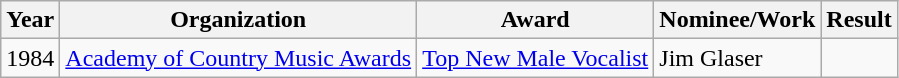<table class="wikitable">
<tr>
<th>Year</th>
<th>Organization</th>
<th>Award</th>
<th>Nominee/Work</th>
<th>Result</th>
</tr>
<tr>
<td>1984</td>
<td><a href='#'>Academy of Country Music Awards</a></td>
<td><a href='#'>Top New Male Vocalist</a></td>
<td>Jim Glaser</td>
<td></td>
</tr>
</table>
